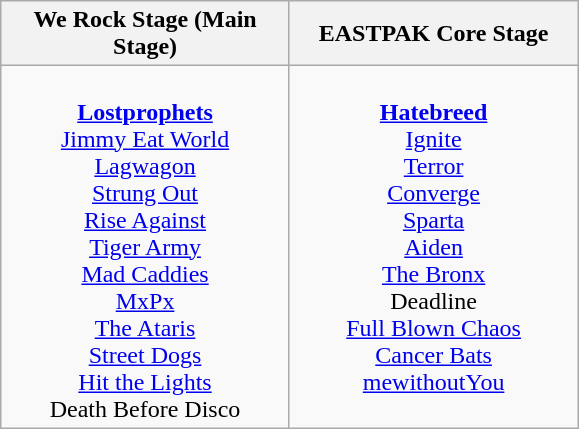<table class="wikitable">
<tr>
<th>We Rock Stage (Main Stage)</th>
<th>EASTPAK Core Stage</th>
</tr>
<tr>
<td style="text-align:center; vertical-align:top; width:185px;"><br><strong><a href='#'>Lostprophets</a></strong>
<br><a href='#'>Jimmy Eat World</a>
<br><a href='#'>Lagwagon</a>
<br><a href='#'>Strung Out</a>
<br><a href='#'>Rise Against</a>
<br><a href='#'>Tiger Army</a>
<br><a href='#'>Mad Caddies</a>
<br><a href='#'>MxPx</a>
<br><a href='#'>The Ataris</a>
<br><a href='#'>Street Dogs</a>
<br><a href='#'>Hit the Lights</a>
<br>Death Before Disco</td>
<td style="text-align:center; vertical-align:top; width:185px;"><br><strong><a href='#'>Hatebreed</a></strong>
<br><a href='#'>Ignite</a>
<br><a href='#'>Terror</a>
<br><a href='#'>Converge</a>
<br><a href='#'>Sparta</a>
<br><a href='#'>Aiden</a>
<br><a href='#'>The Bronx</a>
<br>Deadline
<br><a href='#'>Full Blown Chaos</a>
<br><a href='#'>Cancer Bats</a>
<br><a href='#'>mewithoutYou</a></td>
</tr>
</table>
